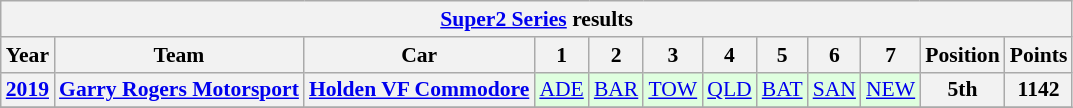<table class="wikitable" style="text-align:center; font-size:90%">
<tr>
<th colspan="44"><a href='#'>Super2 Series</a> results</th>
</tr>
<tr>
<th>Year</th>
<th>Team</th>
<th>Car</th>
<th>1</th>
<th>2</th>
<th>3</th>
<th>4</th>
<th>5</th>
<th>6</th>
<th>7</th>
<th>Position</th>
<th>Points</th>
</tr>
<tr>
<th><a href='#'>2019</a></th>
<th><a href='#'>Garry Rogers Motorsport</a></th>
<th><a href='#'>Holden VF Commodore</a></th>
<td style=background:#dfffdf><a href='#'>ADE</a><br></td>
<td style=background:#dfffdf><a href='#'>BAR</a><br></td>
<td style=background:#dfffdf><a href='#'>TOW</a><br></td>
<td style=background:#dfffdf><a href='#'>QLD</a><br></td>
<td style=background:#dfffdf><a href='#'>BAT</a><br></td>
<td style=background:#dfffdf><a href='#'>SAN</a><br></td>
<td style=background:#dfffdf><a href='#'>NEW</a><br></td>
<th>5th</th>
<th>1142</th>
</tr>
<tr>
</tr>
</table>
